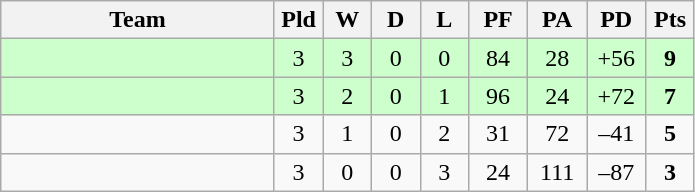<table class="wikitable" style="text-align:center;">
<tr>
<th width=175>Team</th>
<th width=25 abbr="Played">Pld</th>
<th width=25 abbr="Won">W</th>
<th width=25 abbr="Drawn">D</th>
<th width=25 abbr="Lost">L</th>
<th width=32 abbr="Points for">PF</th>
<th width=32 abbr="Points against">PA</th>
<th width=32 abbr="Points difference">PD</th>
<th width=25 abbr="Points">Pts</th>
</tr>
<tr bgcolor=ccffcc>
<td align=left></td>
<td>3</td>
<td>3</td>
<td>0</td>
<td>0</td>
<td>84</td>
<td>28</td>
<td>+56</td>
<td><strong>9</strong></td>
</tr>
<tr bgcolor=ccffcc>
<td align=left></td>
<td>3</td>
<td>2</td>
<td>0</td>
<td>1</td>
<td>96</td>
<td>24</td>
<td>+72</td>
<td><strong>7</strong></td>
</tr>
<tr>
<td align=left></td>
<td>3</td>
<td>1</td>
<td>0</td>
<td>2</td>
<td>31</td>
<td>72</td>
<td>–41</td>
<td><strong>5</strong></td>
</tr>
<tr>
<td align=left></td>
<td>3</td>
<td>0</td>
<td>0</td>
<td>3</td>
<td>24</td>
<td>111</td>
<td>–87</td>
<td><strong>3</strong></td>
</tr>
</table>
